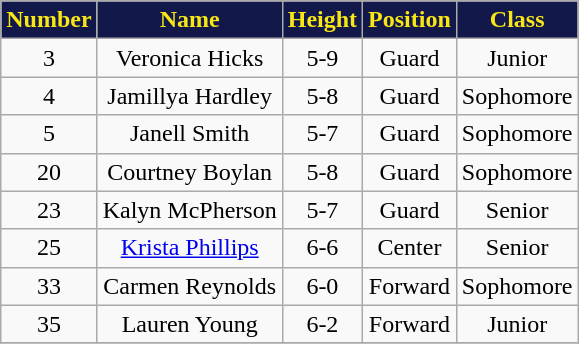<table class="wikitable" style="text-align:center">
<tr>
<th style="background:#121849;color:#F8E616;">Number</th>
<th style="background:#121849;color:#F8E616;">Name</th>
<th style="background:#121849;color:#F8E616;">Height</th>
<th style="background:#121849;color:#F8E616;">Position</th>
<th style="background:#121849;color:#F8E616;">Class</th>
</tr>
<tr>
<td>3</td>
<td>Veronica Hicks</td>
<td>5-9</td>
<td>Guard</td>
<td>Junior</td>
</tr>
<tr>
<td>4</td>
<td>Jamillya Hardley</td>
<td>5-8</td>
<td>Guard</td>
<td>Sophomore</td>
</tr>
<tr>
<td>5</td>
<td>Janell Smith</td>
<td>5-7</td>
<td>Guard</td>
<td>Sophomore</td>
</tr>
<tr>
<td>20</td>
<td>Courtney Boylan</td>
<td>5-8</td>
<td>Guard</td>
<td>Sophomore</td>
</tr>
<tr>
<td>23</td>
<td>Kalyn McPherson</td>
<td>5-7</td>
<td>Guard</td>
<td>Senior</td>
</tr>
<tr>
<td>25</td>
<td><a href='#'>Krista Phillips</a></td>
<td>6-6</td>
<td>Center</td>
<td>Senior</td>
</tr>
<tr>
<td>33</td>
<td>Carmen Reynolds</td>
<td>6-0</td>
<td>Forward</td>
<td>Sophomore</td>
</tr>
<tr>
<td>35</td>
<td>Lauren Young</td>
<td>6-2</td>
<td>Forward</td>
<td>Junior</td>
</tr>
<tr>
</tr>
</table>
